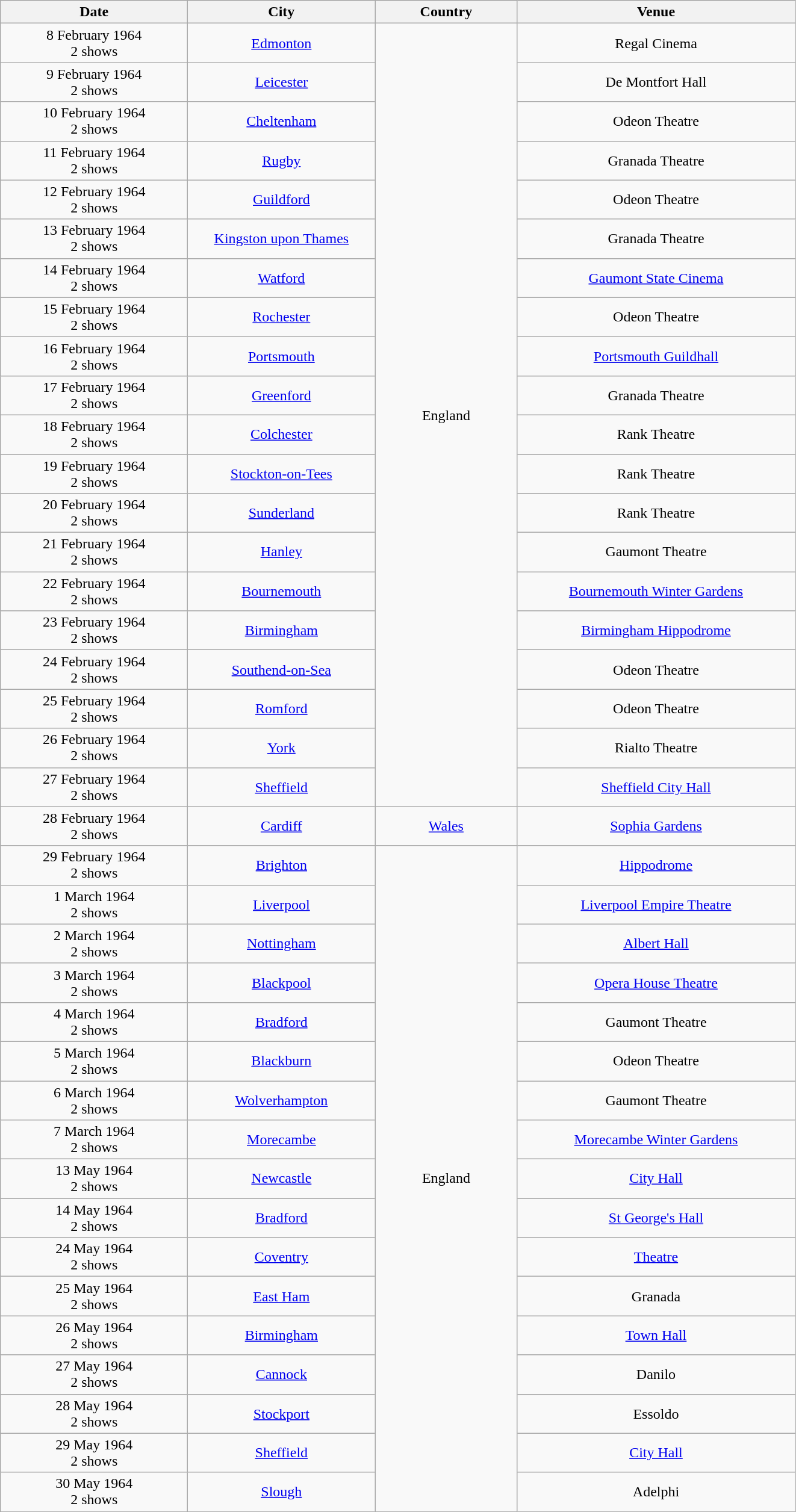<table class="wikitable" style="text-align:center;">
<tr>
<th width="200">Date</th>
<th width="200">City</th>
<th width="150">Country</th>
<th width="300">Venue</th>
</tr>
<tr>
<td>8 February 1964<br>2 shows</td>
<td><a href='#'>Edmonton</a></td>
<td rowspan="20">England</td>
<td>Regal Cinema</td>
</tr>
<tr>
<td>9 February 1964<br>2 shows</td>
<td><a href='#'>Leicester</a></td>
<td>De Montfort Hall</td>
</tr>
<tr>
<td>10 February 1964<br>2 shows</td>
<td><a href='#'>Cheltenham</a></td>
<td>Odeon Theatre</td>
</tr>
<tr>
<td>11 February 1964<br>2 shows</td>
<td><a href='#'>Rugby</a></td>
<td>Granada Theatre</td>
</tr>
<tr>
<td>12 February 1964<br>2 shows</td>
<td><a href='#'>Guildford</a></td>
<td>Odeon Theatre</td>
</tr>
<tr>
<td>13 February 1964<br>2 shows</td>
<td><a href='#'>Kingston upon Thames</a></td>
<td>Granada Theatre</td>
</tr>
<tr>
<td>14 February 1964<br>2 shows</td>
<td><a href='#'>Watford</a></td>
<td><a href='#'>Gaumont State Cinema</a></td>
</tr>
<tr>
<td>15 February 1964<br>2 shows</td>
<td><a href='#'>Rochester</a></td>
<td>Odeon Theatre</td>
</tr>
<tr>
<td>16 February 1964<br>2 shows</td>
<td><a href='#'>Portsmouth</a></td>
<td><a href='#'>Portsmouth Guildhall</a></td>
</tr>
<tr>
<td>17 February 1964<br>2 shows</td>
<td><a href='#'>Greenford</a></td>
<td>Granada Theatre</td>
</tr>
<tr>
<td>18 February 1964<br>2 shows</td>
<td><a href='#'>Colchester</a></td>
<td>Rank Theatre</td>
</tr>
<tr>
<td>19 February 1964<br>2 shows</td>
<td><a href='#'>Stockton-on-Tees</a></td>
<td>Rank Theatre</td>
</tr>
<tr>
<td>20 February 1964<br>2 shows</td>
<td><a href='#'>Sunderland</a></td>
<td>Rank Theatre</td>
</tr>
<tr>
<td>21 February 1964<br>2 shows</td>
<td><a href='#'>Hanley</a></td>
<td>Gaumont Theatre</td>
</tr>
<tr>
<td>22 February 1964<br>2 shows</td>
<td><a href='#'>Bournemouth</a></td>
<td><a href='#'>Bournemouth Winter Gardens</a></td>
</tr>
<tr>
<td>23 February 1964<br>2 shows</td>
<td><a href='#'>Birmingham</a></td>
<td><a href='#'>Birmingham Hippodrome</a></td>
</tr>
<tr>
<td>24 February 1964<br>2 shows</td>
<td><a href='#'>Southend-on-Sea</a></td>
<td>Odeon Theatre</td>
</tr>
<tr>
<td>25 February 1964<br>2 shows</td>
<td><a href='#'>Romford</a></td>
<td>Odeon Theatre</td>
</tr>
<tr>
<td>26 February 1964<br>2 shows</td>
<td><a href='#'>York</a></td>
<td>Rialto Theatre</td>
</tr>
<tr>
<td>27 February 1964<br>2 shows</td>
<td><a href='#'>Sheffield</a></td>
<td><a href='#'>Sheffield City Hall</a></td>
</tr>
<tr>
<td>28 February 1964<br>2 shows</td>
<td><a href='#'>Cardiff</a></td>
<td><a href='#'>Wales</a></td>
<td><a href='#'>Sophia Gardens</a></td>
</tr>
<tr>
<td>29 February 1964<br>2 shows</td>
<td><a href='#'>Brighton</a></td>
<td rowspan="17">England</td>
<td><a href='#'>Hippodrome</a></td>
</tr>
<tr>
<td>1 March 1964<br>2 shows</td>
<td><a href='#'>Liverpool</a></td>
<td><a href='#'>Liverpool Empire Theatre</a></td>
</tr>
<tr>
<td>2 March 1964<br>2 shows</td>
<td><a href='#'>Nottingham</a></td>
<td><a href='#'>Albert Hall</a></td>
</tr>
<tr>
<td>3 March 1964<br>2 shows</td>
<td><a href='#'>Blackpool</a></td>
<td><a href='#'>Opera House Theatre</a></td>
</tr>
<tr>
<td>4 March 1964<br>2 shows</td>
<td><a href='#'>Bradford</a></td>
<td>Gaumont Theatre</td>
</tr>
<tr>
<td>5 March 1964<br>2 shows</td>
<td><a href='#'>Blackburn</a></td>
<td>Odeon Theatre</td>
</tr>
<tr>
<td>6 March 1964<br>2 shows</td>
<td><a href='#'>Wolverhampton</a></td>
<td>Gaumont Theatre</td>
</tr>
<tr>
<td>7 March 1964<br>2 shows</td>
<td><a href='#'>Morecambe</a></td>
<td><a href='#'>Morecambe Winter Gardens</a></td>
</tr>
<tr>
<td>13 May 1964<br>2 shows</td>
<td><a href='#'>Newcastle</a></td>
<td><a href='#'>City Hall</a></td>
</tr>
<tr>
<td>14 May 1964<br>2 shows</td>
<td><a href='#'>Bradford</a></td>
<td><a href='#'>St George's Hall</a></td>
</tr>
<tr>
<td>24 May 1964<br>2 shows</td>
<td><a href='#'>Coventry</a></td>
<td><a href='#'>Theatre</a></td>
</tr>
<tr>
<td>25 May 1964<br>2 shows</td>
<td><a href='#'>East Ham</a></td>
<td>Granada</td>
</tr>
<tr>
<td>26 May 1964<br>2 shows</td>
<td><a href='#'>Birmingham</a></td>
<td><a href='#'>Town Hall</a></td>
</tr>
<tr>
<td>27 May 1964<br>2 shows</td>
<td><a href='#'>Cannock</a></td>
<td>Danilo</td>
</tr>
<tr>
<td>28 May 1964<br>2 shows</td>
<td><a href='#'>Stockport</a></td>
<td>Essoldo</td>
</tr>
<tr>
<td>29 May 1964<br>2 shows</td>
<td><a href='#'>Sheffield</a></td>
<td><a href='#'>City Hall</a></td>
</tr>
<tr>
<td>30 May 1964<br>2 shows</td>
<td><a href='#'>Slough</a></td>
<td>Adelphi</td>
</tr>
</table>
